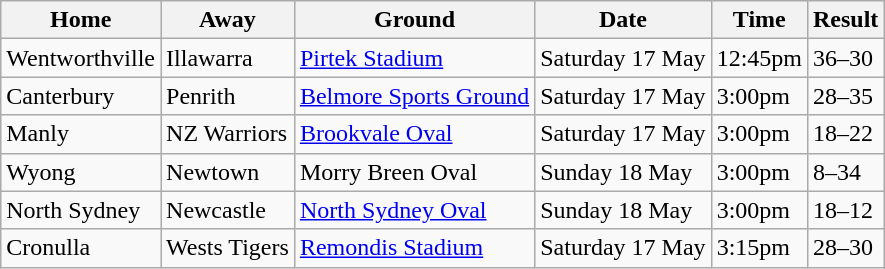<table class="wikitable">
<tr>
<th>Home</th>
<th>Away</th>
<th>Ground</th>
<th>Date</th>
<th>Time</th>
<th>Result</th>
</tr>
<tr>
<td>Wentworthville</td>
<td>Illawarra</td>
<td><a href='#'>Pirtek Stadium</a></td>
<td>Saturday 17 May</td>
<td>12:45pm</td>
<td>36–30</td>
</tr>
<tr>
<td>Canterbury</td>
<td>Penrith</td>
<td><a href='#'>Belmore Sports Ground</a></td>
<td>Saturday 17 May</td>
<td>3:00pm</td>
<td>28–35</td>
</tr>
<tr>
<td>Manly</td>
<td>NZ Warriors</td>
<td><a href='#'>Brookvale Oval</a></td>
<td>Saturday 17 May</td>
<td>3:00pm</td>
<td>18–22</td>
</tr>
<tr>
<td>Wyong</td>
<td>Newtown</td>
<td>Morry Breen Oval</td>
<td>Sunday 18 May</td>
<td>3:00pm</td>
<td>8–34</td>
</tr>
<tr>
<td>North Sydney</td>
<td>Newcastle</td>
<td><a href='#'>North Sydney Oval</a></td>
<td>Sunday 18 May</td>
<td>3:00pm</td>
<td>18–12</td>
</tr>
<tr>
<td>Cronulla</td>
<td>Wests Tigers</td>
<td><a href='#'>Remondis Stadium</a></td>
<td>Saturday 17 May</td>
<td>3:15pm</td>
<td>28–30</td>
</tr>
</table>
